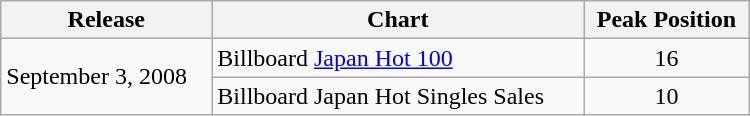<table class="wikitable" style="width:500px;">
<tr>
<th>Release</th>
<th>Chart</th>
<th>Peak Position</th>
</tr>
<tr>
<td rowspan="2">September 3, 2008</td>
<td>Billboard <a href='#'>Japan Hot 100</a></td>
<td style="text-align:center;">16</td>
</tr>
<tr>
<td>Billboard Japan Hot Singles Sales</td>
<td style="text-align:center;">10</td>
</tr>
</table>
